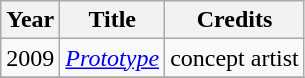<table class="wikitable sortable">
<tr>
<th>Year</th>
<th>Title</th>
<th>Credits</th>
</tr>
<tr>
<td>2009</td>
<td><a href='#'><em>Prototype</em></a></td>
<td>concept artist</td>
</tr>
<tr>
</tr>
</table>
